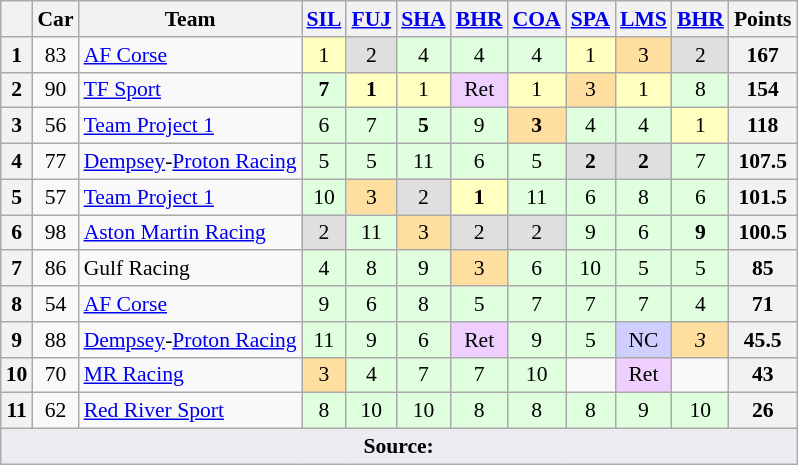<table class="wikitable" style="font-size:90%; text-align:center;">
<tr>
<th></th>
<th>Car</th>
<th>Team</th>
<th><a href='#'>SIL</a><br></th>
<th><a href='#'>FUJ</a><br></th>
<th><a href='#'>SHA</a><br></th>
<th><a href='#'>BHR</a><br></th>
<th><a href='#'>COA</a><br></th>
<th><a href='#'>SPA</a><br></th>
<th><a href='#'>LMS</a><br></th>
<th><a href='#'>BHR</a><br></th>
<th>Points</th>
</tr>
<tr>
<th>1</th>
<td>83</td>
<td align=left> <a href='#'>AF Corse</a></td>
<td style="background:#FFFFBF;">1</td>
<td style="background:#DFDFDF;">2</td>
<td style="background:#DFFFDF;">4</td>
<td style="background:#DFFFDF;">4</td>
<td style="background:#DFFFDF;">4</td>
<td style="background:#FFFFBF;">1</td>
<td style="background:#FFDF9F;">3</td>
<td style="background:#DFDFDF;">2</td>
<th>167</th>
</tr>
<tr>
<th>2</th>
<td>90</td>
<td align=left> <a href='#'>TF Sport</a></td>
<td style="background:#DFFFDF;"><strong>7</strong></td>
<td style="background:#FFFFBF;"><strong>1</strong></td>
<td style="background:#FFFFBF;">1</td>
<td style="background:#EFCFFF;">Ret</td>
<td style="background:#FFFFBF;">1</td>
<td style="background:#FFDF9F;">3</td>
<td style="background:#FFFFBF;">1</td>
<td style="background:#DFFFDF;">8</td>
<th>154</th>
</tr>
<tr>
<th>3</th>
<td>56</td>
<td align=left> <a href='#'>Team Project 1</a></td>
<td style="background:#DFFFDF;">6</td>
<td style="background:#DFFFDF;">7</td>
<td style="background:#DFFFDF;"><strong>5</strong></td>
<td style="background:#DFFFDF;">9</td>
<td style="background:#FFDF9F;"><strong>3</strong></td>
<td style="background:#DFFFDF;">4</td>
<td style="background:#DFFFDF;">4</td>
<td style="background:#FFFFBF;">1</td>
<th>118</th>
</tr>
<tr>
<th>4</th>
<td>77</td>
<td align=left> <a href='#'>Dempsey</a>-<a href='#'>Proton Racing</a></td>
<td style="background:#DFFFDF;">5</td>
<td style="background:#DFFFDF;">5</td>
<td style="background:#DFFFDF;">11</td>
<td style="background:#DFFFDF;">6</td>
<td style="background:#DFFFDF;">5</td>
<td style="background:#DFDFDF;"><strong>2</strong></td>
<td style="background:#DFDFDF;"><strong>2</strong></td>
<td style="background:#DFFFDF;">7</td>
<th>107.5</th>
</tr>
<tr>
<th>5</th>
<td>57</td>
<td align=left> <a href='#'>Team Project 1</a></td>
<td style="background:#DFFFDF;">10</td>
<td style="background:#FFDF9F;">3</td>
<td style="background:#DFDFDF;">2</td>
<td style="background:#FFFFBF;"><strong>1</strong></td>
<td style="background:#DFFFDF;">11</td>
<td style="background:#DFFFDF;">6</td>
<td style="background:#DFFFDF;">8</td>
<td style="background:#DFFFDF;">6</td>
<th>101.5</th>
</tr>
<tr>
<th>6</th>
<td>98</td>
<td align=left> <a href='#'>Aston Martin Racing</a></td>
<td style="background:#DFDFDF;">2</td>
<td style="background:#DFFFDF;">11</td>
<td style="background:#FFDF9F;">3</td>
<td style="background:#DFDFDF;">2</td>
<td style="background:#DFDFDF;">2</td>
<td style="background:#DFFFDF;">9</td>
<td style="background:#DFFFDF;">6</td>
<td style="background:#DFFFDF;"><strong>9</strong></td>
<th>100.5</th>
</tr>
<tr>
<th>7</th>
<td>86</td>
<td align=left> Gulf Racing</td>
<td style="background:#DFFFDF;">4</td>
<td style="background:#DFFFDF;">8</td>
<td style="background:#DFFFDF;">9</td>
<td style="background:#FFDF9F;">3</td>
<td style="background:#DFFFDF;">6</td>
<td style="background:#DFFFDF;">10</td>
<td style="background:#DFFFDF;">5</td>
<td style="background:#DFFFDF;">5</td>
<th>85</th>
</tr>
<tr>
<th>8</th>
<td>54</td>
<td align=left> <a href='#'>AF Corse</a></td>
<td style="background:#DFFFDF;">9</td>
<td style="background:#DFFFDF;">6</td>
<td style="background:#DFFFDF;">8</td>
<td style="background:#DFFFDF;">5</td>
<td style="background:#DFFFDF;">7</td>
<td style="background:#DFFFDF;">7</td>
<td style="background:#DFFFDF;">7</td>
<td style="background:#DFFFDF;">4</td>
<th>71</th>
</tr>
<tr>
<th>9</th>
<td>88</td>
<td align=left> <a href='#'>Dempsey</a>-<a href='#'>Proton Racing</a></td>
<td style="background:#DFFFDF;">11</td>
<td style="background:#DFFFDF;">9</td>
<td style="background:#DFFFDF;">6</td>
<td style="background:#EFCFFF;">Ret</td>
<td style="background:#DFFFDF;">9</td>
<td style="background:#DFFFDF;">5</td>
<td style="background:#CFCFFF;">NC</td>
<td style="background:#FFDF9F;"><em>3</em></td>
<th>45.5</th>
</tr>
<tr>
<th>10</th>
<td>70</td>
<td align=left> <a href='#'>MR Racing</a></td>
<td style="background:#FFDF9F;">3</td>
<td style="background:#DFFFDF;">4</td>
<td style="background:#DFFFDF;">7</td>
<td style="background:#DFFFDF;">7</td>
<td style="background:#DFFFDF;">10</td>
<td></td>
<td style="background:#EFCFFF;">Ret</td>
<td></td>
<th>43</th>
</tr>
<tr>
<th>11</th>
<td>62</td>
<td align=left> <a href='#'>Red River Sport</a></td>
<td style="background:#DFFFDF;">8</td>
<td style="background:#DFFFDF;">10</td>
<td style="background:#DFFFDF;">10</td>
<td style="background:#DFFFDF;">8</td>
<td style="background:#DFFFDF;">8</td>
<td style="background:#DFFFDF;">8</td>
<td style="background:#DFFFDF;">9</td>
<td style="background:#DFFFDF;">10</td>
<th>26</th>
</tr>
<tr class="sortbottom">
<td colspan="12" style="background-color:#EAECF0;text-align:center"><strong>Source:</strong></td>
</tr>
</table>
